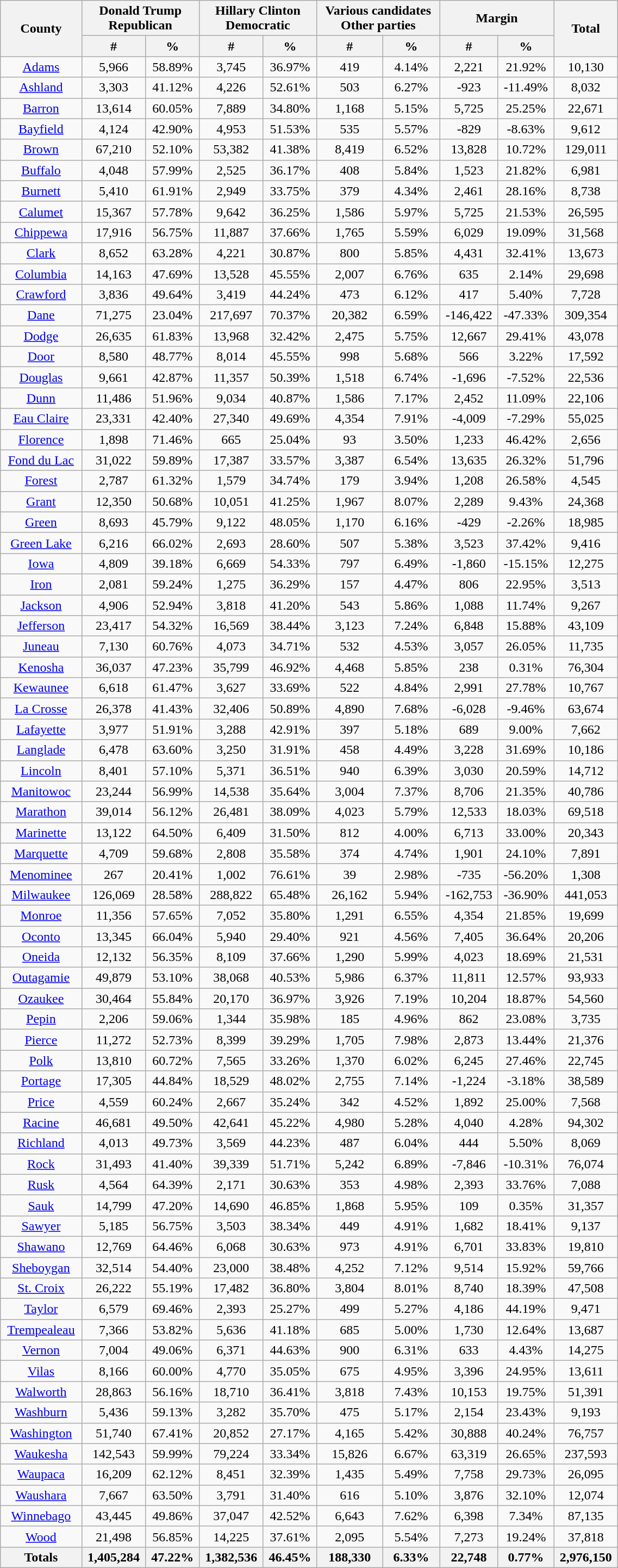<table width="60%" class="wikitable sortable">
<tr>
<th rowspan="2">County</th>
<th colspan="2">Donald Trump<br>Republican</th>
<th colspan="2">Hillary Clinton<br>Democratic</th>
<th colspan="2">Various candidates<br>Other parties</th>
<th colspan="2">Margin</th>
<th rowspan="2">Total</th>
</tr>
<tr>
<th style="text-align:center;" data-sort-type="number">#</th>
<th style="text-align:center;" data-sort-type="number">%</th>
<th style="text-align:center;" data-sort-type="number">#</th>
<th style="text-align:center;" data-sort-type="number">%</th>
<th style="text-align:center;" data-sort-type="number">#</th>
<th style="text-align:center;" data-sort-type="number">%</th>
<th style="text-align:center;" data-sort-type="number">#</th>
<th style="text-align:center;" data-sort-type="number">%</th>
</tr>
<tr style="text-align:center;">
<td><a href='#'>Adams</a></td>
<td>5,966</td>
<td>58.89%</td>
<td>3,745</td>
<td>36.97%</td>
<td>419</td>
<td>4.14%</td>
<td>2,221</td>
<td>21.92%</td>
<td>10,130</td>
</tr>
<tr style="text-align:center;">
<td><a href='#'>Ashland</a></td>
<td>3,303</td>
<td>41.12%</td>
<td>4,226</td>
<td>52.61%</td>
<td>503</td>
<td>6.27%</td>
<td>-923</td>
<td>-11.49%</td>
<td>8,032</td>
</tr>
<tr style="text-align:center;">
<td><a href='#'>Barron</a></td>
<td>13,614</td>
<td>60.05%</td>
<td>7,889</td>
<td>34.80%</td>
<td>1,168</td>
<td>5.15%</td>
<td>5,725</td>
<td>25.25%</td>
<td>22,671</td>
</tr>
<tr style="text-align:center;">
<td><a href='#'>Bayfield</a></td>
<td>4,124</td>
<td>42.90%</td>
<td>4,953</td>
<td>51.53%</td>
<td>535</td>
<td>5.57%</td>
<td>-829</td>
<td>-8.63%</td>
<td>9,612</td>
</tr>
<tr style="text-align:center;">
<td><a href='#'>Brown</a></td>
<td>67,210</td>
<td>52.10%</td>
<td>53,382</td>
<td>41.38%</td>
<td>8,419</td>
<td>6.52%</td>
<td>13,828</td>
<td>10.72%</td>
<td>129,011</td>
</tr>
<tr style="text-align:center;">
<td><a href='#'>Buffalo</a></td>
<td>4,048</td>
<td>57.99%</td>
<td>2,525</td>
<td>36.17%</td>
<td>408</td>
<td>5.84%</td>
<td>1,523</td>
<td>21.82%</td>
<td>6,981</td>
</tr>
<tr style="text-align:center;">
<td><a href='#'>Burnett</a></td>
<td>5,410</td>
<td>61.91%</td>
<td>2,949</td>
<td>33.75%</td>
<td>379</td>
<td>4.34%</td>
<td>2,461</td>
<td>28.16%</td>
<td>8,738</td>
</tr>
<tr style="text-align:center;">
<td><a href='#'>Calumet</a></td>
<td>15,367</td>
<td>57.78%</td>
<td>9,642</td>
<td>36.25%</td>
<td>1,586</td>
<td>5.97%</td>
<td>5,725</td>
<td>21.53%</td>
<td>26,595</td>
</tr>
<tr style="text-align:center;">
<td><a href='#'>Chippewa</a></td>
<td>17,916</td>
<td>56.75%</td>
<td>11,887</td>
<td>37.66%</td>
<td>1,765</td>
<td>5.59%</td>
<td>6,029</td>
<td>19.09%</td>
<td>31,568</td>
</tr>
<tr style="text-align:center;">
<td><a href='#'>Clark</a></td>
<td>8,652</td>
<td>63.28%</td>
<td>4,221</td>
<td>30.87%</td>
<td>800</td>
<td>5.85%</td>
<td>4,431</td>
<td>32.41%</td>
<td>13,673</td>
</tr>
<tr style="text-align:center;">
<td><a href='#'>Columbia</a></td>
<td>14,163</td>
<td>47.69%</td>
<td>13,528</td>
<td>45.55%</td>
<td>2,007</td>
<td>6.76%</td>
<td>635</td>
<td>2.14%</td>
<td>29,698</td>
</tr>
<tr style="text-align:center;">
<td><a href='#'>Crawford</a></td>
<td>3,836</td>
<td>49.64%</td>
<td>3,419</td>
<td>44.24%</td>
<td>473</td>
<td>6.12%</td>
<td>417</td>
<td>5.40%</td>
<td>7,728</td>
</tr>
<tr style="text-align:center;">
<td><a href='#'>Dane</a></td>
<td>71,275</td>
<td>23.04%</td>
<td>217,697</td>
<td>70.37%</td>
<td>20,382</td>
<td>6.59%</td>
<td>-146,422</td>
<td>-47.33%</td>
<td>309,354</td>
</tr>
<tr style="text-align:center;">
<td><a href='#'>Dodge</a></td>
<td>26,635</td>
<td>61.83%</td>
<td>13,968</td>
<td>32.42%</td>
<td>2,475</td>
<td>5.75%</td>
<td>12,667</td>
<td>29.41%</td>
<td>43,078</td>
</tr>
<tr style="text-align:center;">
<td><a href='#'>Door</a></td>
<td>8,580</td>
<td>48.77%</td>
<td>8,014</td>
<td>45.55%</td>
<td>998</td>
<td>5.68%</td>
<td>566</td>
<td>3.22%</td>
<td>17,592</td>
</tr>
<tr style="text-align:center;">
<td><a href='#'>Douglas</a></td>
<td>9,661</td>
<td>42.87%</td>
<td>11,357</td>
<td>50.39%</td>
<td>1,518</td>
<td>6.74%</td>
<td>-1,696</td>
<td>-7.52%</td>
<td>22,536</td>
</tr>
<tr style="text-align:center;">
<td><a href='#'>Dunn</a></td>
<td>11,486</td>
<td>51.96%</td>
<td>9,034</td>
<td>40.87%</td>
<td>1,586</td>
<td>7.17%</td>
<td>2,452</td>
<td>11.09%</td>
<td>22,106</td>
</tr>
<tr style="text-align:center;">
<td><a href='#'>Eau Claire</a></td>
<td>23,331</td>
<td>42.40%</td>
<td>27,340</td>
<td>49.69%</td>
<td>4,354</td>
<td>7.91%</td>
<td>-4,009</td>
<td>-7.29%</td>
<td>55,025</td>
</tr>
<tr style="text-align:center;">
<td><a href='#'>Florence</a></td>
<td>1,898</td>
<td>71.46%</td>
<td>665</td>
<td>25.04%</td>
<td>93</td>
<td>3.50%</td>
<td>1,233</td>
<td>46.42%</td>
<td>2,656</td>
</tr>
<tr style="text-align:center;">
<td><a href='#'>Fond du Lac</a></td>
<td>31,022</td>
<td>59.89%</td>
<td>17,387</td>
<td>33.57%</td>
<td>3,387</td>
<td>6.54%</td>
<td>13,635</td>
<td>26.32%</td>
<td>51,796</td>
</tr>
<tr style="text-align:center;">
<td><a href='#'>Forest</a></td>
<td>2,787</td>
<td>61.32%</td>
<td>1,579</td>
<td>34.74%</td>
<td>179</td>
<td>3.94%</td>
<td>1,208</td>
<td>26.58%</td>
<td>4,545</td>
</tr>
<tr style="text-align:center;">
<td><a href='#'>Grant</a></td>
<td>12,350</td>
<td>50.68%</td>
<td>10,051</td>
<td>41.25%</td>
<td>1,967</td>
<td>8.07%</td>
<td>2,289</td>
<td>9.43%</td>
<td>24,368</td>
</tr>
<tr style="text-align:center;">
<td><a href='#'>Green</a></td>
<td>8,693</td>
<td>45.79%</td>
<td>9,122</td>
<td>48.05%</td>
<td>1,170</td>
<td>6.16%</td>
<td>-429</td>
<td>-2.26%</td>
<td>18,985</td>
</tr>
<tr style="text-align:center;">
<td><a href='#'>Green Lake</a></td>
<td>6,216</td>
<td>66.02%</td>
<td>2,693</td>
<td>28.60%</td>
<td>507</td>
<td>5.38%</td>
<td>3,523</td>
<td>37.42%</td>
<td>9,416</td>
</tr>
<tr style="text-align:center;">
<td><a href='#'>Iowa</a></td>
<td>4,809</td>
<td>39.18%</td>
<td>6,669</td>
<td>54.33%</td>
<td>797</td>
<td>6.49%</td>
<td>-1,860</td>
<td>-15.15%</td>
<td>12,275</td>
</tr>
<tr style="text-align:center;">
<td><a href='#'>Iron</a></td>
<td>2,081</td>
<td>59.24%</td>
<td>1,275</td>
<td>36.29%</td>
<td>157</td>
<td>4.47%</td>
<td>806</td>
<td>22.95%</td>
<td>3,513</td>
</tr>
<tr style="text-align:center;">
<td><a href='#'>Jackson</a></td>
<td>4,906</td>
<td>52.94%</td>
<td>3,818</td>
<td>41.20%</td>
<td>543</td>
<td>5.86%</td>
<td>1,088</td>
<td>11.74%</td>
<td>9,267</td>
</tr>
<tr style="text-align:center;">
<td><a href='#'>Jefferson</a></td>
<td>23,417</td>
<td>54.32%</td>
<td>16,569</td>
<td>38.44%</td>
<td>3,123</td>
<td>7.24%</td>
<td>6,848</td>
<td>15.88%</td>
<td>43,109</td>
</tr>
<tr style="text-align:center;">
<td><a href='#'>Juneau</a></td>
<td>7,130</td>
<td>60.76%</td>
<td>4,073</td>
<td>34.71%</td>
<td>532</td>
<td>4.53%</td>
<td>3,057</td>
<td>26.05%</td>
<td>11,735</td>
</tr>
<tr style="text-align:center;">
<td><a href='#'>Kenosha</a></td>
<td>36,037</td>
<td>47.23%</td>
<td>35,799</td>
<td>46.92%</td>
<td>4,468</td>
<td>5.85%</td>
<td>238</td>
<td>0.31%</td>
<td>76,304</td>
</tr>
<tr style="text-align:center;">
<td><a href='#'>Kewaunee</a></td>
<td>6,618</td>
<td>61.47%</td>
<td>3,627</td>
<td>33.69%</td>
<td>522</td>
<td>4.84%</td>
<td>2,991</td>
<td>27.78%</td>
<td>10,767</td>
</tr>
<tr style="text-align:center;">
<td><a href='#'>La Crosse</a></td>
<td>26,378</td>
<td>41.43%</td>
<td>32,406</td>
<td>50.89%</td>
<td>4,890</td>
<td>7.68%</td>
<td>-6,028</td>
<td>-9.46%</td>
<td>63,674</td>
</tr>
<tr style="text-align:center;">
<td><a href='#'>Lafayette</a></td>
<td>3,977</td>
<td>51.91%</td>
<td>3,288</td>
<td>42.91%</td>
<td>397</td>
<td>5.18%</td>
<td>689</td>
<td>9.00%</td>
<td>7,662</td>
</tr>
<tr style="text-align:center;">
<td><a href='#'>Langlade</a></td>
<td>6,478</td>
<td>63.60%</td>
<td>3,250</td>
<td>31.91%</td>
<td>458</td>
<td>4.49%</td>
<td>3,228</td>
<td>31.69%</td>
<td>10,186</td>
</tr>
<tr style="text-align:center;">
<td><a href='#'>Lincoln</a></td>
<td>8,401</td>
<td>57.10%</td>
<td>5,371</td>
<td>36.51%</td>
<td>940</td>
<td>6.39%</td>
<td>3,030</td>
<td>20.59%</td>
<td>14,712</td>
</tr>
<tr style="text-align:center;">
<td><a href='#'>Manitowoc</a></td>
<td>23,244</td>
<td>56.99%</td>
<td>14,538</td>
<td>35.64%</td>
<td>3,004</td>
<td>7.37%</td>
<td>8,706</td>
<td>21.35%</td>
<td>40,786</td>
</tr>
<tr style="text-align:center;">
<td><a href='#'>Marathon</a></td>
<td>39,014</td>
<td>56.12%</td>
<td>26,481</td>
<td>38.09%</td>
<td>4,023</td>
<td>5.79%</td>
<td>12,533</td>
<td>18.03%</td>
<td>69,518</td>
</tr>
<tr style="text-align:center;">
<td><a href='#'>Marinette</a></td>
<td>13,122</td>
<td>64.50%</td>
<td>6,409</td>
<td>31.50%</td>
<td>812</td>
<td>4.00%</td>
<td>6,713</td>
<td>33.00%</td>
<td>20,343</td>
</tr>
<tr style="text-align:center;">
<td><a href='#'>Marquette</a></td>
<td>4,709</td>
<td>59.68%</td>
<td>2,808</td>
<td>35.58%</td>
<td>374</td>
<td>4.74%</td>
<td>1,901</td>
<td>24.10%</td>
<td>7,891</td>
</tr>
<tr style="text-align:center;">
<td><a href='#'>Menominee</a></td>
<td>267</td>
<td>20.41%</td>
<td>1,002</td>
<td>76.61%</td>
<td>39</td>
<td>2.98%</td>
<td>-735</td>
<td>-56.20%</td>
<td>1,308</td>
</tr>
<tr style="text-align:center;">
<td><a href='#'>Milwaukee</a></td>
<td>126,069</td>
<td>28.58%</td>
<td>288,822</td>
<td>65.48%</td>
<td>26,162</td>
<td>5.94%</td>
<td>-162,753</td>
<td>-36.90%</td>
<td>441,053</td>
</tr>
<tr style="text-align:center;">
<td><a href='#'>Monroe</a></td>
<td>11,356</td>
<td>57.65%</td>
<td>7,052</td>
<td>35.80%</td>
<td>1,291</td>
<td>6.55%</td>
<td>4,354</td>
<td>21.85%</td>
<td>19,699</td>
</tr>
<tr style="text-align:center;">
<td><a href='#'>Oconto</a></td>
<td>13,345</td>
<td>66.04%</td>
<td>5,940</td>
<td>29.40%</td>
<td>921</td>
<td>4.56%</td>
<td>7,405</td>
<td>36.64%</td>
<td>20,206</td>
</tr>
<tr style="text-align:center;">
<td><a href='#'>Oneida</a></td>
<td>12,132</td>
<td>56.35%</td>
<td>8,109</td>
<td>37.66%</td>
<td>1,290</td>
<td>5.99%</td>
<td>4,023</td>
<td>18.69%</td>
<td>21,531</td>
</tr>
<tr style="text-align:center;">
<td><a href='#'>Outagamie</a></td>
<td>49,879</td>
<td>53.10%</td>
<td>38,068</td>
<td>40.53%</td>
<td>5,986</td>
<td>6.37%</td>
<td>11,811</td>
<td>12.57%</td>
<td>93,933</td>
</tr>
<tr style="text-align:center;">
<td><a href='#'>Ozaukee</a></td>
<td>30,464</td>
<td>55.84%</td>
<td>20,170</td>
<td>36.97%</td>
<td>3,926</td>
<td>7.19%</td>
<td>10,204</td>
<td>18.87%</td>
<td>54,560</td>
</tr>
<tr style="text-align:center;">
<td><a href='#'>Pepin</a></td>
<td>2,206</td>
<td>59.06%</td>
<td>1,344</td>
<td>35.98%</td>
<td>185</td>
<td>4.96%</td>
<td>862</td>
<td>23.08%</td>
<td>3,735</td>
</tr>
<tr style="text-align:center;">
<td><a href='#'>Pierce</a></td>
<td>11,272</td>
<td>52.73%</td>
<td>8,399</td>
<td>39.29%</td>
<td>1,705</td>
<td>7.98%</td>
<td>2,873</td>
<td>13.44%</td>
<td>21,376</td>
</tr>
<tr style="text-align:center;">
<td><a href='#'>Polk</a></td>
<td>13,810</td>
<td>60.72%</td>
<td>7,565</td>
<td>33.26%</td>
<td>1,370</td>
<td>6.02%</td>
<td>6,245</td>
<td>27.46%</td>
<td>22,745</td>
</tr>
<tr style="text-align:center;">
<td><a href='#'>Portage</a></td>
<td>17,305</td>
<td>44.84%</td>
<td>18,529</td>
<td>48.02%</td>
<td>2,755</td>
<td>7.14%</td>
<td>-1,224</td>
<td>-3.18%</td>
<td>38,589</td>
</tr>
<tr style="text-align:center;">
<td><a href='#'>Price</a></td>
<td>4,559</td>
<td>60.24%</td>
<td>2,667</td>
<td>35.24%</td>
<td>342</td>
<td>4.52%</td>
<td>1,892</td>
<td>25.00%</td>
<td>7,568</td>
</tr>
<tr style="text-align:center;">
<td><a href='#'>Racine</a></td>
<td>46,681</td>
<td>49.50%</td>
<td>42,641</td>
<td>45.22%</td>
<td>4,980</td>
<td>5.28%</td>
<td>4,040</td>
<td>4.28%</td>
<td>94,302</td>
</tr>
<tr style="text-align:center;">
<td><a href='#'>Richland</a></td>
<td>4,013</td>
<td>49.73%</td>
<td>3,569</td>
<td>44.23%</td>
<td>487</td>
<td>6.04%</td>
<td>444</td>
<td>5.50%</td>
<td>8,069</td>
</tr>
<tr style="text-align:center;">
<td><a href='#'>Rock</a></td>
<td>31,493</td>
<td>41.40%</td>
<td>39,339</td>
<td>51.71%</td>
<td>5,242</td>
<td>6.89%</td>
<td>-7,846</td>
<td>-10.31%</td>
<td>76,074</td>
</tr>
<tr style="text-align:center;">
<td><a href='#'>Rusk</a></td>
<td>4,564</td>
<td>64.39%</td>
<td>2,171</td>
<td>30.63%</td>
<td>353</td>
<td>4.98%</td>
<td>2,393</td>
<td>33.76%</td>
<td>7,088</td>
</tr>
<tr style="text-align:center;">
<td><a href='#'>Sauk</a></td>
<td>14,799</td>
<td>47.20%</td>
<td>14,690</td>
<td>46.85%</td>
<td>1,868</td>
<td>5.95%</td>
<td>109</td>
<td>0.35%</td>
<td>31,357</td>
</tr>
<tr style="text-align:center;">
<td><a href='#'>Sawyer</a></td>
<td>5,185</td>
<td>56.75%</td>
<td>3,503</td>
<td>38.34%</td>
<td>449</td>
<td>4.91%</td>
<td>1,682</td>
<td>18.41%</td>
<td>9,137</td>
</tr>
<tr style="text-align:center;">
<td><a href='#'>Shawano</a></td>
<td>12,769</td>
<td>64.46%</td>
<td>6,068</td>
<td>30.63%</td>
<td>973</td>
<td>4.91%</td>
<td>6,701</td>
<td>33.83%</td>
<td>19,810</td>
</tr>
<tr style="text-align:center;">
<td><a href='#'>Sheboygan</a></td>
<td>32,514</td>
<td>54.40%</td>
<td>23,000</td>
<td>38.48%</td>
<td>4,252</td>
<td>7.12%</td>
<td>9,514</td>
<td>15.92%</td>
<td>59,766</td>
</tr>
<tr style="text-align:center;">
<td><a href='#'>St. Croix</a></td>
<td>26,222</td>
<td>55.19%</td>
<td>17,482</td>
<td>36.80%</td>
<td>3,804</td>
<td>8.01%</td>
<td>8,740</td>
<td>18.39%</td>
<td>47,508</td>
</tr>
<tr style="text-align:center;">
<td><a href='#'>Taylor</a></td>
<td>6,579</td>
<td>69.46%</td>
<td>2,393</td>
<td>25.27%</td>
<td>499</td>
<td>5.27%</td>
<td>4,186</td>
<td>44.19%</td>
<td>9,471</td>
</tr>
<tr style="text-align:center;">
<td><a href='#'>Trempealeau</a></td>
<td>7,366</td>
<td>53.82%</td>
<td>5,636</td>
<td>41.18%</td>
<td>685</td>
<td>5.00%</td>
<td>1,730</td>
<td>12.64%</td>
<td>13,687</td>
</tr>
<tr style="text-align:center;">
<td><a href='#'>Vernon</a></td>
<td>7,004</td>
<td>49.06%</td>
<td>6,371</td>
<td>44.63%</td>
<td>900</td>
<td>6.31%</td>
<td>633</td>
<td>4.43%</td>
<td>14,275</td>
</tr>
<tr style="text-align:center;">
<td><a href='#'>Vilas</a></td>
<td>8,166</td>
<td>60.00%</td>
<td>4,770</td>
<td>35.05%</td>
<td>675</td>
<td>4.95%</td>
<td>3,396</td>
<td>24.95%</td>
<td>13,611</td>
</tr>
<tr style="text-align:center;">
<td><a href='#'>Walworth</a></td>
<td>28,863</td>
<td>56.16%</td>
<td>18,710</td>
<td>36.41%</td>
<td>3,818</td>
<td>7.43%</td>
<td>10,153</td>
<td>19.75%</td>
<td>51,391</td>
</tr>
<tr style="text-align:center;">
<td><a href='#'>Washburn</a></td>
<td>5,436</td>
<td>59.13%</td>
<td>3,282</td>
<td>35.70%</td>
<td>475</td>
<td>5.17%</td>
<td>2,154</td>
<td>23.43%</td>
<td>9,193</td>
</tr>
<tr style="text-align:center;">
<td><a href='#'>Washington</a></td>
<td>51,740</td>
<td>67.41%</td>
<td>20,852</td>
<td>27.17%</td>
<td>4,165</td>
<td>5.42%</td>
<td>30,888</td>
<td>40.24%</td>
<td>76,757</td>
</tr>
<tr style="text-align:center;">
<td><a href='#'>Waukesha</a></td>
<td>142,543</td>
<td>59.99%</td>
<td>79,224</td>
<td>33.34%</td>
<td>15,826</td>
<td>6.67%</td>
<td>63,319</td>
<td>26.65%</td>
<td>237,593</td>
</tr>
<tr style="text-align:center;">
<td><a href='#'>Waupaca</a></td>
<td>16,209</td>
<td>62.12%</td>
<td>8,451</td>
<td>32.39%</td>
<td>1,435</td>
<td>5.49%</td>
<td>7,758</td>
<td>29.73%</td>
<td>26,095</td>
</tr>
<tr style="text-align:center;">
<td><a href='#'>Waushara</a></td>
<td>7,667</td>
<td>63.50%</td>
<td>3,791</td>
<td>31.40%</td>
<td>616</td>
<td>5.10%</td>
<td>3,876</td>
<td>32.10%</td>
<td>12,074</td>
</tr>
<tr style="text-align:center;">
<td><a href='#'>Winnebago</a></td>
<td>43,445</td>
<td>49.86%</td>
<td>37,047</td>
<td>42.52%</td>
<td>6,643</td>
<td>7.62%</td>
<td>6,398</td>
<td>7.34%</td>
<td>87,135</td>
</tr>
<tr style="text-align:center;">
<td><a href='#'>Wood</a></td>
<td>21,498</td>
<td>56.85%</td>
<td>14,225</td>
<td>37.61%</td>
<td>2,095</td>
<td>5.54%</td>
<td>7,273</td>
<td>19.24%</td>
<td>37,818</td>
</tr>
<tr>
<th>Totals</th>
<th>1,405,284</th>
<th>47.22%</th>
<th>1,382,536</th>
<th>46.45%</th>
<th>188,330</th>
<th>6.33%</th>
<th>22,748</th>
<th>0.77%</th>
<th>2,976,150</th>
</tr>
</table>
